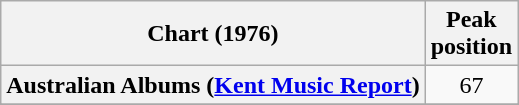<table class="wikitable sortable plainrowheaders" style="text-align:center;">
<tr>
<th scope="col">Chart (1976)</th>
<th scope="col">Peak<br>position</th>
</tr>
<tr>
<th scope="row">Australian Albums (<a href='#'>Kent Music Report</a>)</th>
<td>67</td>
</tr>
<tr>
</tr>
<tr>
</tr>
</table>
